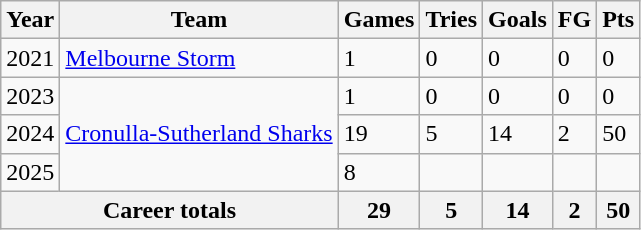<table class="wikitable">
<tr>
<th>Year</th>
<th>Team</th>
<th>Games</th>
<th>Tries</th>
<th>Goals</th>
<th>FG</th>
<th>Pts</th>
</tr>
<tr>
<td>2021</td>
<td> <a href='#'>Melbourne Storm</a></td>
<td>1</td>
<td>0</td>
<td>0</td>
<td>0</td>
<td>0</td>
</tr>
<tr>
<td>2023</td>
<td rowspan="3"> <a href='#'>Cronulla-Sutherland Sharks</a></td>
<td>1</td>
<td>0</td>
<td>0</td>
<td>0</td>
<td>0</td>
</tr>
<tr>
<td>2024</td>
<td>19</td>
<td>5</td>
<td>14</td>
<td>2</td>
<td>50</td>
</tr>
<tr>
<td>2025</td>
<td>8</td>
<td></td>
<td></td>
<td></td>
<td></td>
</tr>
<tr>
<th colspan="2">Career totals</th>
<th>29</th>
<th><strong>5</strong></th>
<th><strong>14</strong></th>
<th><strong>2</strong></th>
<th><strong>50</strong></th>
</tr>
</table>
